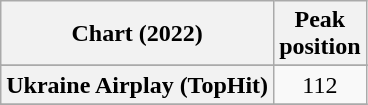<table class="wikitable sortable plainrowheaders" style="text-align:center">
<tr>
<th scope="col">Chart (2022)</th>
<th scope="col">Peak<br>position</th>
</tr>
<tr>
</tr>
<tr>
<th scope="row">Ukraine Airplay (TopHit)</th>
<td>112</td>
</tr>
<tr>
</tr>
</table>
